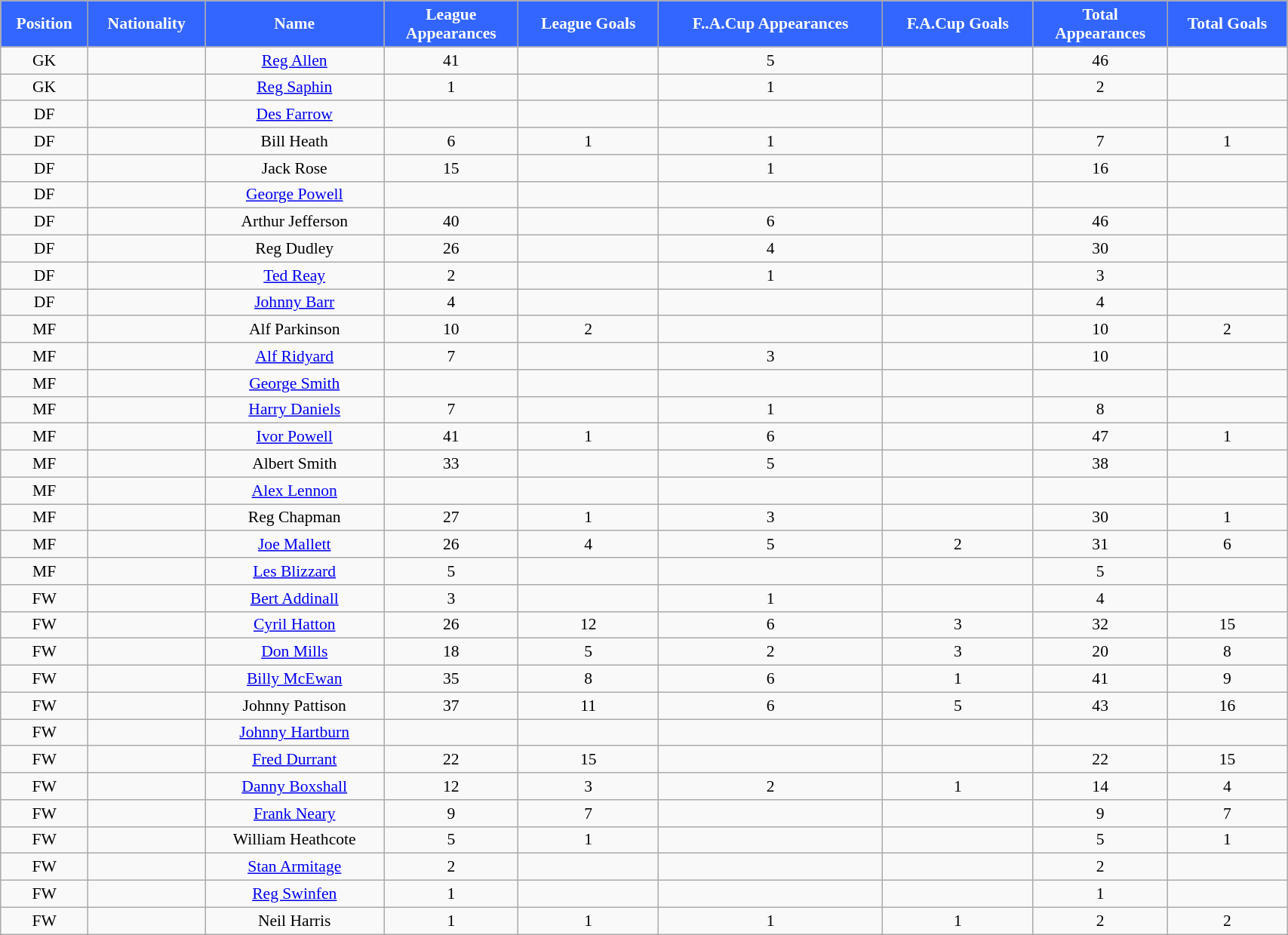<table class="wikitable" style="text-align:center; font-size:90%; width:90%;">
<tr>
<th style="background:#3366ff; color:#FFFFFF; text-align:center;">Position</th>
<th style="background:#3366ff; color:#FFFFFF; text-align:center;">Nationality</th>
<th style="background:#3366ff; color:#FFFFFF; text-align:center;"><strong>Name</strong></th>
<th style="background:#3366ff; color:#FFFFFF; text-align:center;">League<br>Appearances</th>
<th style="background:#3366ff; color:#FFFFFF; text-align:center;">League Goals</th>
<th style="background:#3366ff; color:#FFFFFF; text-align:center;">F..A.Cup Appearances</th>
<th style="background:#3366ff; color:#FFFFFF; text-align:center;">F.A.Cup Goals</th>
<th style="background:#3366ff; color:#FFFFFF; text-align:center;">Total<br>Appearances</th>
<th style="background:#3366ff; color:#FFFFFF; text-align:center;">Total Goals</th>
</tr>
<tr>
<td>GK</td>
<td></td>
<td><a href='#'>Reg Allen</a></td>
<td>41</td>
<td></td>
<td>5</td>
<td></td>
<td>46</td>
<td></td>
</tr>
<tr>
<td>GK</td>
<td></td>
<td><a href='#'>Reg Saphin</a></td>
<td>1</td>
<td></td>
<td>1</td>
<td></td>
<td>2</td>
<td></td>
</tr>
<tr>
<td>DF</td>
<td></td>
<td><a href='#'>Des Farrow</a></td>
<td></td>
<td></td>
<td></td>
<td></td>
<td></td>
<td></td>
</tr>
<tr>
<td>DF</td>
<td></td>
<td>Bill Heath</td>
<td>6</td>
<td>1</td>
<td>1</td>
<td></td>
<td>7</td>
<td>1</td>
</tr>
<tr>
<td>DF</td>
<td></td>
<td>Jack Rose</td>
<td>15</td>
<td></td>
<td>1</td>
<td></td>
<td>16</td>
<td></td>
</tr>
<tr>
<td>DF</td>
<td></td>
<td><a href='#'>George Powell</a></td>
<td></td>
<td></td>
<td></td>
<td></td>
<td></td>
<td></td>
</tr>
<tr>
<td>DF</td>
<td></td>
<td>Arthur Jefferson</td>
<td>40</td>
<td></td>
<td>6</td>
<td></td>
<td>46</td>
<td></td>
</tr>
<tr>
<td>DF</td>
<td></td>
<td>Reg Dudley</td>
<td>26</td>
<td></td>
<td>4</td>
<td></td>
<td>30</td>
<td></td>
</tr>
<tr>
<td>DF</td>
<td></td>
<td><a href='#'>Ted Reay</a></td>
<td>2</td>
<td></td>
<td>1</td>
<td></td>
<td>3</td>
<td></td>
</tr>
<tr>
<td>DF</td>
<td></td>
<td><a href='#'>Johnny Barr</a></td>
<td>4</td>
<td></td>
<td></td>
<td></td>
<td>4</td>
<td></td>
</tr>
<tr>
<td>MF</td>
<td></td>
<td>Alf Parkinson</td>
<td>10</td>
<td>2</td>
<td></td>
<td></td>
<td>10</td>
<td>2</td>
</tr>
<tr>
<td>MF</td>
<td></td>
<td><a href='#'>Alf Ridyard</a></td>
<td>7</td>
<td></td>
<td>3</td>
<td></td>
<td>10</td>
<td></td>
</tr>
<tr>
<td>MF</td>
<td></td>
<td><a href='#'>George Smith</a></td>
<td></td>
<td></td>
<td></td>
<td></td>
<td></td>
<td></td>
</tr>
<tr>
<td>MF</td>
<td></td>
<td><a href='#'>Harry Daniels</a></td>
<td>7</td>
<td></td>
<td>1</td>
<td></td>
<td>8</td>
<td></td>
</tr>
<tr>
<td>MF</td>
<td></td>
<td><a href='#'>Ivor Powell</a></td>
<td>41</td>
<td>1</td>
<td>6</td>
<td></td>
<td>47</td>
<td>1</td>
</tr>
<tr>
<td>MF</td>
<td></td>
<td>Albert Smith</td>
<td>33</td>
<td></td>
<td>5</td>
<td></td>
<td>38</td>
<td></td>
</tr>
<tr>
<td>MF</td>
<td></td>
<td><a href='#'>Alex Lennon</a></td>
<td></td>
<td></td>
<td></td>
<td></td>
<td></td>
<td></td>
</tr>
<tr>
<td>MF</td>
<td></td>
<td>Reg Chapman</td>
<td>27</td>
<td>1</td>
<td>3</td>
<td></td>
<td>30</td>
<td>1</td>
</tr>
<tr>
<td>MF</td>
<td></td>
<td><a href='#'>Joe Mallett</a></td>
<td>26</td>
<td>4</td>
<td>5</td>
<td>2</td>
<td>31</td>
<td>6</td>
</tr>
<tr>
<td>MF</td>
<td></td>
<td><a href='#'>Les Blizzard</a></td>
<td>5</td>
<td></td>
<td></td>
<td></td>
<td>5</td>
<td></td>
</tr>
<tr>
<td>FW</td>
<td></td>
<td><a href='#'>Bert Addinall</a></td>
<td>3</td>
<td></td>
<td>1</td>
<td></td>
<td>4</td>
<td></td>
</tr>
<tr>
<td>FW</td>
<td></td>
<td><a href='#'>Cyril Hatton</a></td>
<td>26</td>
<td>12</td>
<td>6</td>
<td>3</td>
<td>32</td>
<td>15</td>
</tr>
<tr>
<td>FW</td>
<td></td>
<td><a href='#'>Don Mills</a></td>
<td>18</td>
<td>5</td>
<td>2</td>
<td>3</td>
<td>20</td>
<td>8</td>
</tr>
<tr>
<td>FW</td>
<td></td>
<td><a href='#'>Billy McEwan</a></td>
<td>35</td>
<td>8</td>
<td>6</td>
<td>1</td>
<td>41</td>
<td>9</td>
</tr>
<tr>
<td>FW</td>
<td></td>
<td>Johnny Pattison</td>
<td>37</td>
<td>11</td>
<td>6</td>
<td>5</td>
<td>43</td>
<td>16</td>
</tr>
<tr>
<td>FW</td>
<td></td>
<td><a href='#'>Johnny Hartburn</a></td>
<td></td>
<td></td>
<td></td>
<td></td>
<td></td>
<td></td>
</tr>
<tr>
<td>FW</td>
<td></td>
<td><a href='#'>Fred Durrant</a></td>
<td>22</td>
<td>15</td>
<td></td>
<td></td>
<td>22</td>
<td>15</td>
</tr>
<tr>
<td>FW</td>
<td></td>
<td><a href='#'>Danny Boxshall</a></td>
<td>12</td>
<td>3</td>
<td>2</td>
<td>1</td>
<td>14</td>
<td>4</td>
</tr>
<tr>
<td>FW</td>
<td></td>
<td><a href='#'>Frank Neary</a></td>
<td>9</td>
<td>7</td>
<td></td>
<td></td>
<td>9</td>
<td>7</td>
</tr>
<tr>
<td>FW</td>
<td></td>
<td>William Heathcote</td>
<td>5</td>
<td>1</td>
<td></td>
<td></td>
<td>5</td>
<td>1</td>
</tr>
<tr>
<td>FW</td>
<td></td>
<td><a href='#'>Stan Armitage</a></td>
<td>2</td>
<td></td>
<td></td>
<td></td>
<td>2</td>
<td></td>
</tr>
<tr>
<td>FW</td>
<td></td>
<td><a href='#'>Reg Swinfen</a></td>
<td>1</td>
<td></td>
<td></td>
<td></td>
<td>1</td>
<td></td>
</tr>
<tr>
<td>FW</td>
<td></td>
<td>Neil Harris</td>
<td>1</td>
<td>1</td>
<td>1</td>
<td>1</td>
<td>2</td>
<td>2</td>
</tr>
</table>
